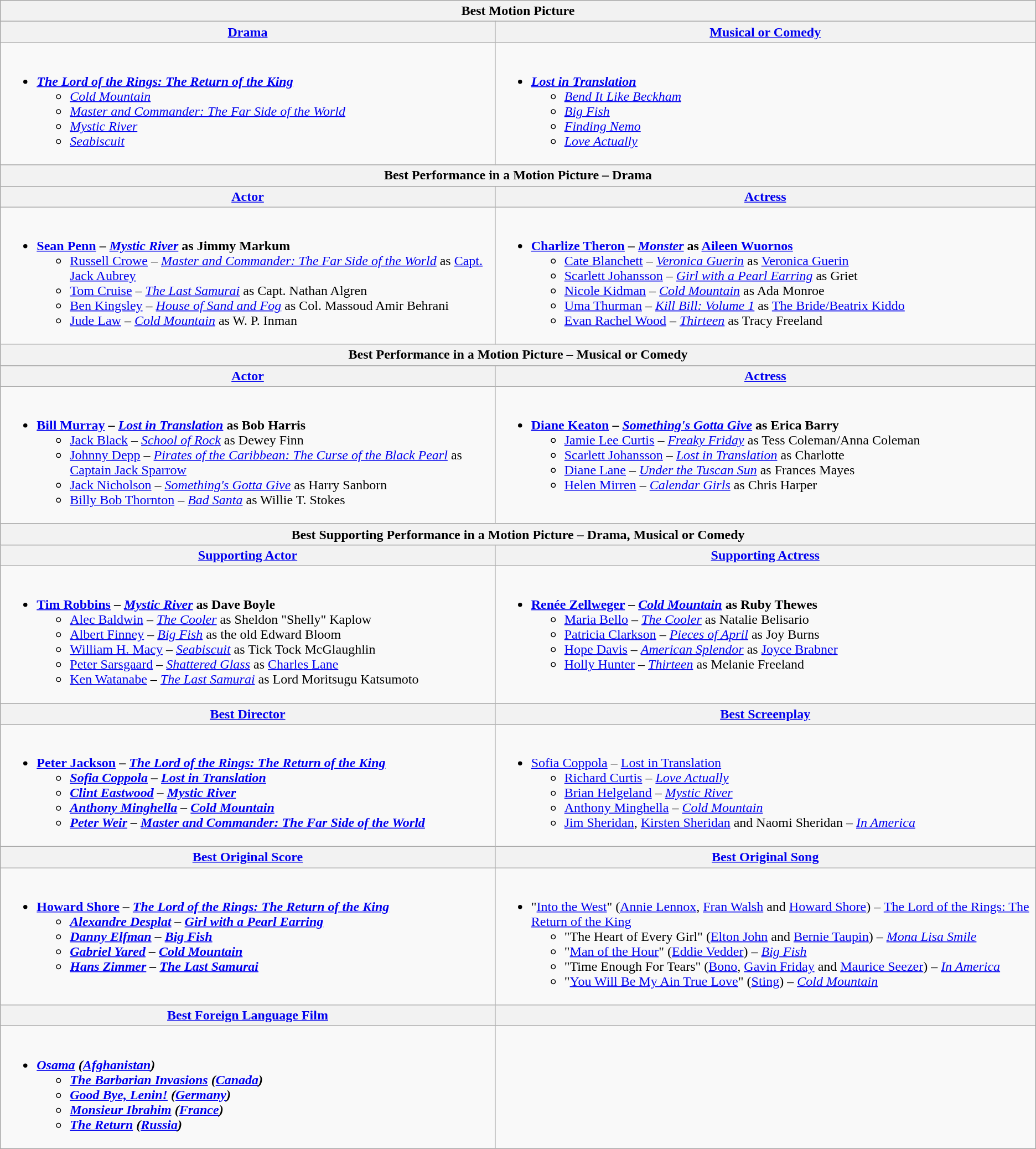<table class=wikitable style="width=100%">
<tr>
<th colspan=2>Best Motion Picture</th>
</tr>
<tr>
<th style="width=50%"><a href='#'>Drama</a></th>
<th style="width=50%"><a href='#'>Musical or Comedy</a></th>
</tr>
<tr>
<td valign="top"><br><ul><li><strong><em><a href='#'>The Lord of the Rings: The Return of the King</a></em></strong><ul><li><em><a href='#'>Cold Mountain</a></em></li><li><em><a href='#'>Master and Commander: The Far Side of the World</a></em></li><li><em><a href='#'>Mystic River</a></em></li><li><em><a href='#'>Seabiscuit</a></em></li></ul></li></ul></td>
<td valign="top"><br><ul><li><strong><em><a href='#'>Lost in Translation</a></em></strong><ul><li><em><a href='#'>Bend It Like Beckham</a></em></li><li><em><a href='#'>Big Fish</a></em></li><li><em><a href='#'>Finding Nemo</a></em></li><li><em><a href='#'>Love Actually</a></em></li></ul></li></ul></td>
</tr>
<tr>
<th colspan=2>Best Performance in a Motion Picture – Drama</th>
</tr>
<tr>
<th><a href='#'>Actor</a></th>
<th><a href='#'>Actress</a></th>
</tr>
<tr>
<td valign="top"><br><ul><li><strong><a href='#'>Sean Penn</a> – <em><a href='#'>Mystic River</a></em> as Jimmy Markum</strong><ul><li><a href='#'>Russell Crowe</a> – <em><a href='#'>Master and Commander: The Far Side of the World</a></em> as <a href='#'>Capt. Jack Aubrey</a></li><li><a href='#'>Tom Cruise</a> – <em><a href='#'>The Last Samurai</a></em> as Capt. Nathan Algren</li><li><a href='#'>Ben Kingsley</a> – <em><a href='#'>House of Sand and Fog</a></em> as Col. Massoud Amir Behrani</li><li><a href='#'>Jude Law</a> – <em><a href='#'>Cold Mountain</a></em> as W. P. Inman</li></ul></li></ul></td>
<td valign="top"><br><ul><li><strong><a href='#'>Charlize Theron</a> – <em><a href='#'>Monster</a></em> as <a href='#'>Aileen Wuornos</a></strong><ul><li><a href='#'>Cate Blanchett</a> – <em><a href='#'>Veronica Guerin</a></em> as <a href='#'>Veronica Guerin</a></li><li><a href='#'>Scarlett Johansson</a> – <em><a href='#'>Girl with a Pearl Earring</a></em> as Griet</li><li><a href='#'>Nicole Kidman</a> – <em><a href='#'>Cold Mountain</a></em> as Ada Monroe</li><li><a href='#'>Uma Thurman</a> – <em><a href='#'>Kill Bill: Volume 1</a></em> as <a href='#'>The Bride/Beatrix Kiddo</a></li><li><a href='#'>Evan Rachel Wood</a> – <em><a href='#'>Thirteen</a></em> as Tracy Freeland</li></ul></li></ul></td>
</tr>
<tr>
<th colspan=2>Best Performance in a Motion Picture – Musical or Comedy</th>
</tr>
<tr>
<th><a href='#'>Actor</a></th>
<th><a href='#'>Actress</a></th>
</tr>
<tr>
<td valign="top"><br><ul><li><strong><a href='#'>Bill Murray</a> – <em><a href='#'>Lost in Translation</a></em> as Bob Harris</strong><ul><li><a href='#'>Jack Black</a> – <em><a href='#'>School of Rock</a></em> as Dewey Finn</li><li><a href='#'>Johnny Depp</a> – <em><a href='#'>Pirates of the Caribbean: The Curse of the Black Pearl</a></em> as <a href='#'>Captain Jack Sparrow</a></li><li><a href='#'>Jack Nicholson</a> – <em><a href='#'>Something's Gotta Give</a></em> as Harry Sanborn</li><li><a href='#'>Billy Bob Thornton</a> – <em><a href='#'>Bad Santa</a></em> as Willie T. Stokes</li></ul></li></ul></td>
<td valign="top"><br><ul><li><strong><a href='#'>Diane Keaton</a> – <em><a href='#'>Something's Gotta Give</a></em> as Erica Barry</strong><ul><li><a href='#'>Jamie Lee Curtis</a> – <em><a href='#'>Freaky Friday</a></em> as Tess Coleman/Anna Coleman</li><li><a href='#'>Scarlett Johansson</a> – <em><a href='#'>Lost in Translation</a></em> as Charlotte</li><li><a href='#'>Diane Lane</a> – <em><a href='#'>Under the Tuscan Sun</a></em> as Frances Mayes</li><li><a href='#'>Helen Mirren</a> – <em><a href='#'>Calendar Girls</a></em> as Chris Harper</li></ul></li></ul></td>
</tr>
<tr>
<th colspan=2>Best Supporting Performance in a Motion Picture – Drama, Musical or Comedy</th>
</tr>
<tr>
<th><a href='#'>Supporting Actor</a></th>
<th><a href='#'>Supporting Actress</a></th>
</tr>
<tr>
<td valign="top"><br><ul><li><strong><a href='#'>Tim Robbins</a> – <em><a href='#'>Mystic River</a></em> as Dave Boyle</strong><ul><li><a href='#'>Alec Baldwin</a> – <em><a href='#'>The Cooler</a></em> as Sheldon "Shelly" Kaplow</li><li><a href='#'>Albert Finney</a> – <em><a href='#'>Big Fish</a></em> as the old Edward Bloom</li><li><a href='#'>William H. Macy</a> – <em><a href='#'>Seabiscuit</a></em> as Tick Tock McGlaughlin</li><li><a href='#'>Peter Sarsgaard</a> – <em><a href='#'>Shattered Glass</a></em> as <a href='#'>Charles Lane</a></li><li><a href='#'>Ken Watanabe</a> – <em><a href='#'>The Last Samurai</a></em> as Lord Moritsugu Katsumoto</li></ul></li></ul></td>
<td valign="top"><br><ul><li><strong><a href='#'>Renée Zellweger</a> – <em><a href='#'>Cold Mountain</a></em> as Ruby Thewes</strong><ul><li><a href='#'>Maria Bello</a> – <em><a href='#'>The Cooler</a></em> as Natalie Belisario</li><li><a href='#'>Patricia Clarkson</a> – <em><a href='#'>Pieces of April</a></em> as Joy Burns</li><li><a href='#'>Hope Davis</a> – <em><a href='#'>American Splendor</a></em> as <a href='#'>Joyce Brabner</a></li><li><a href='#'>Holly Hunter</a> – <em><a href='#'>Thirteen</a></em> as Melanie Freeland</li></ul></li></ul></td>
</tr>
<tr>
<th><a href='#'>Best Director</a></th>
<th><a href='#'>Best Screenplay</a></th>
</tr>
<tr>
<td valign="top"><br><ul><li><strong><a href='#'>Peter Jackson</a> – <em><a href='#'>The Lord of the Rings: The Return of the King</a><strong><em><ul><li><a href='#'>Sofia Coppola</a> – </em><a href='#'>Lost in Translation</a><em></li><li><a href='#'>Clint Eastwood</a> – </em><a href='#'>Mystic River</a><em></li><li><a href='#'>Anthony Minghella</a> – </em><a href='#'>Cold Mountain</a><em></li><li><a href='#'>Peter Weir</a> – </em><a href='#'>Master and Commander: The Far Side of the World</a><em></li></ul></li></ul></td>
<td valign="top"><br><ul><li></strong><a href='#'>Sofia Coppola</a> – </em><a href='#'>Lost in Translation</a></em></strong><ul><li><a href='#'>Richard Curtis</a> – <em><a href='#'>Love Actually</a></em></li><li><a href='#'>Brian Helgeland</a> – <em><a href='#'>Mystic River</a></em></li><li><a href='#'>Anthony Minghella</a> – <em><a href='#'>Cold Mountain</a></em></li><li><a href='#'>Jim Sheridan</a>, <a href='#'>Kirsten Sheridan</a> and Naomi Sheridan – <em><a href='#'>In America</a></em></li></ul></li></ul></td>
</tr>
<tr>
<th><a href='#'>Best Original Score</a></th>
<th><a href='#'>Best Original Song</a></th>
</tr>
<tr>
<td valign="top"><br><ul><li><strong><a href='#'>Howard Shore</a> – <em><a href='#'>The Lord of the Rings: The Return of the King</a><strong><em><ul><li><a href='#'>Alexandre Desplat</a> – </em><a href='#'>Girl with a Pearl Earring</a><em></li><li><a href='#'>Danny Elfman</a> – </em><a href='#'>Big Fish</a><em></li><li><a href='#'>Gabriel Yared</a> – </em><a href='#'>Cold Mountain</a><em></li><li><a href='#'>Hans Zimmer</a> – </em><a href='#'>The Last Samurai</a><em></li></ul></li></ul></td>
<td valign="top"><br><ul><li></strong>"<a href='#'>Into the West</a>" (<a href='#'>Annie Lennox</a>, <a href='#'>Fran Walsh</a> and <a href='#'>Howard Shore</a>) – </em><a href='#'>The Lord of the Rings: The Return of the King</a></em></strong><ul><li>"The Heart of Every Girl" (<a href='#'>Elton John</a> and <a href='#'>Bernie Taupin</a>) – <em><a href='#'>Mona Lisa Smile</a></em></li><li>"<a href='#'>Man of the Hour</a>" (<a href='#'>Eddie Vedder</a>) – <em><a href='#'>Big Fish</a></em></li><li>"Time Enough For Tears" (<a href='#'>Bono</a>, <a href='#'>Gavin Friday</a> and <a href='#'>Maurice Seezer</a>) – <em><a href='#'>In America</a></em></li><li>"<a href='#'>You Will Be My Ain True Love</a>" (<a href='#'>Sting</a>) – <em><a href='#'>Cold Mountain</a></em></li></ul></li></ul></td>
</tr>
<tr>
<th><a href='#'>Best Foreign Language Film</a></th>
<th></th>
</tr>
<tr>
<td valign="top"><br><ul><li><strong><em><a href='#'>Osama</a><em> (<a href='#'>Afghanistan</a>)<strong><ul><li></em><a href='#'>The Barbarian Invasions</a><em> (<a href='#'>Canada</a>)</li><li></em><a href='#'>Good Bye, Lenin!</a><em> (<a href='#'>Germany</a>)</li><li></em><a href='#'>Monsieur Ibrahim</a><em> (<a href='#'>France</a>)</li><li></em><a href='#'>The Return</a><em> (<a href='#'>Russia</a>)</li></ul></li></ul></td>
<td valign="top"></td>
</tr>
</table>
